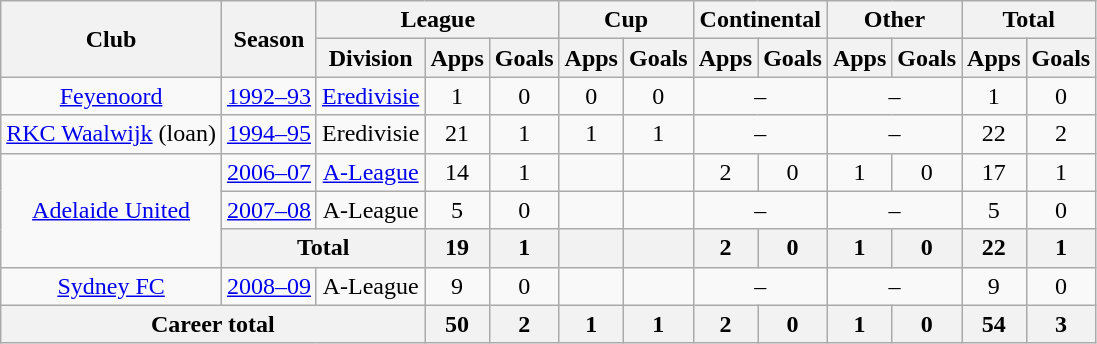<table class="wikitable" style="text-align:center">
<tr>
<th rowspan="2">Club</th>
<th rowspan="2">Season</th>
<th colspan="3">League</th>
<th colspan="2">Cup</th>
<th colspan="2">Continental</th>
<th colspan="2">Other</th>
<th colspan="2">Total</th>
</tr>
<tr>
<th>Division</th>
<th>Apps</th>
<th>Goals</th>
<th>Apps</th>
<th>Goals</th>
<th>Apps</th>
<th>Goals</th>
<th>Apps</th>
<th>Goals</th>
<th>Apps</th>
<th>Goals</th>
</tr>
<tr>
<td><a href='#'>Feyenoord</a></td>
<td><a href='#'>1992–93</a></td>
<td><a href='#'>Eredivisie</a></td>
<td>1</td>
<td>0</td>
<td>0</td>
<td>0</td>
<td colspan="2">–</td>
<td colspan="2">–</td>
<td>1</td>
<td>0</td>
</tr>
<tr>
<td><a href='#'>RKC Waalwijk</a> (loan)</td>
<td><a href='#'>1994–95</a></td>
<td>Eredivisie</td>
<td>21</td>
<td>1</td>
<td>1</td>
<td>1</td>
<td colspan="2">–</td>
<td colspan="2">–</td>
<td>22</td>
<td>2</td>
</tr>
<tr>
<td rowspan="3"><a href='#'>Adelaide United</a></td>
<td><a href='#'>2006–07</a></td>
<td><a href='#'>A-League</a></td>
<td>14</td>
<td>1</td>
<td></td>
<td></td>
<td>2</td>
<td>0</td>
<td>1</td>
<td>0</td>
<td>17</td>
<td>1</td>
</tr>
<tr>
<td><a href='#'>2007–08</a></td>
<td>A-League</td>
<td>5</td>
<td>0</td>
<td></td>
<td></td>
<td colspan="2">–</td>
<td colspan="2">–</td>
<td>5</td>
<td>0</td>
</tr>
<tr>
<th colspan="2">Total</th>
<th>19</th>
<th>1</th>
<th></th>
<th></th>
<th>2</th>
<th>0</th>
<th>1</th>
<th>0</th>
<th>22</th>
<th>1</th>
</tr>
<tr>
<td><a href='#'>Sydney FC</a></td>
<td><a href='#'>2008–09</a></td>
<td>A-League</td>
<td>9</td>
<td>0</td>
<td></td>
<td></td>
<td colspan="2">–</td>
<td colspan="2">–</td>
<td>9</td>
<td>0</td>
</tr>
<tr>
<th colspan="3">Career total</th>
<th>50</th>
<th>2</th>
<th>1</th>
<th>1</th>
<th>2</th>
<th>0</th>
<th>1</th>
<th>0</th>
<th>54</th>
<th>3</th>
</tr>
</table>
